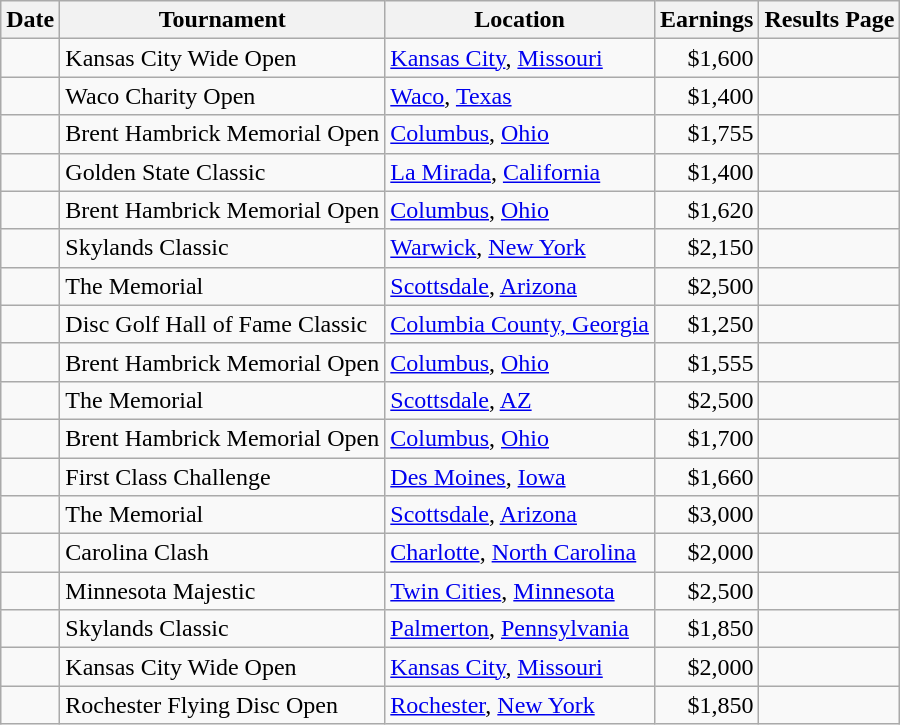<table class="wikitable sortable">
<tr>
<th>Date</th>
<th>Tournament</th>
<th class="unsortable">Location</th>
<th>Earnings</th>
<th class="unsortable">Results Page</th>
</tr>
<tr>
<td></td>
<td>Kansas City Wide Open</td>
<td><a href='#'>Kansas City</a>, <a href='#'>Missouri</a></td>
<td align=right>$1,600</td>
<td></td>
</tr>
<tr>
<td></td>
<td>Waco Charity Open</td>
<td><a href='#'>Waco</a>, <a href='#'>Texas</a></td>
<td align=right>$1,400</td>
<td></td>
</tr>
<tr>
<td></td>
<td>Brent Hambrick Memorial Open</td>
<td><a href='#'>Columbus</a>, <a href='#'>Ohio</a></td>
<td align=right>$1,755</td>
<td></td>
</tr>
<tr>
<td></td>
<td>Golden State Classic</td>
<td><a href='#'>La Mirada</a>, <a href='#'>California</a></td>
<td align=right>$1,400</td>
<td></td>
</tr>
<tr>
<td></td>
<td>Brent Hambrick Memorial Open</td>
<td><a href='#'>Columbus</a>, <a href='#'>Ohio</a></td>
<td align=right>$1,620</td>
<td></td>
</tr>
<tr>
<td></td>
<td>Skylands Classic</td>
<td><a href='#'>Warwick</a>, <a href='#'>New York</a></td>
<td align=right>$2,150</td>
<td></td>
</tr>
<tr>
<td></td>
<td>The Memorial</td>
<td><a href='#'>Scottsdale</a>, <a href='#'>Arizona</a></td>
<td align=right>$2,500</td>
<td></td>
</tr>
<tr>
<td></td>
<td>Disc Golf Hall of Fame Classic</td>
<td><a href='#'>Columbia County, Georgia</a></td>
<td align=right>$1,250</td>
<td></td>
</tr>
<tr>
<td></td>
<td>Brent Hambrick Memorial Open</td>
<td><a href='#'>Columbus</a>, <a href='#'>Ohio</a></td>
<td align=right>$1,555</td>
<td></td>
</tr>
<tr>
<td></td>
<td>The Memorial</td>
<td><a href='#'>Scottsdale</a>, <a href='#'>AZ</a></td>
<td align=right>$2,500</td>
<td></td>
</tr>
<tr>
<td></td>
<td>Brent Hambrick Memorial Open</td>
<td><a href='#'>Columbus</a>, <a href='#'>Ohio</a></td>
<td align=right>$1,700</td>
<td></td>
</tr>
<tr>
<td></td>
<td>First Class Challenge</td>
<td><a href='#'>Des Moines</a>, <a href='#'>Iowa</a></td>
<td align=right>$1,660</td>
<td></td>
</tr>
<tr>
<td></td>
<td>The Memorial</td>
<td><a href='#'>Scottsdale</a>, <a href='#'>Arizona</a></td>
<td align=right>$3,000</td>
<td></td>
</tr>
<tr>
<td></td>
<td>Carolina Clash</td>
<td><a href='#'>Charlotte</a>, <a href='#'>North Carolina</a></td>
<td align=right>$2,000</td>
<td></td>
</tr>
<tr>
<td></td>
<td>Minnesota Majestic</td>
<td><a href='#'>Twin Cities</a>, <a href='#'>Minnesota</a></td>
<td align=right>$2,500</td>
<td></td>
</tr>
<tr>
<td></td>
<td>Skylands Classic</td>
<td><a href='#'>Palmerton</a>, <a href='#'>Pennsylvania</a></td>
<td align=right>$1,850</td>
<td></td>
</tr>
<tr>
<td></td>
<td>Kansas City Wide Open</td>
<td><a href='#'>Kansas City</a>, <a href='#'>Missouri</a></td>
<td align=right>$2,000</td>
<td></td>
</tr>
<tr>
<td></td>
<td>Rochester Flying Disc Open</td>
<td><a href='#'>Rochester</a>, <a href='#'>New York</a></td>
<td align=right>$1,850</td>
<td></td>
</tr>
</table>
